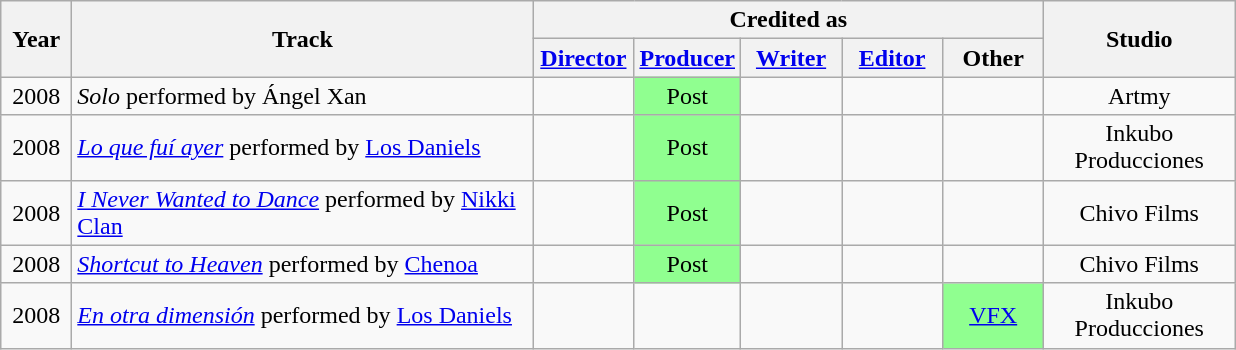<table class="wikitable">
<tr>
<th rowspan="2" width="40">Year</th>
<th rowspan="2" width="300">Track</th>
<th colspan="5">Credited as</th>
<th rowspan="2" align="center" width=120>Studio</th>
</tr>
<tr>
<th width=60><a href='#'>Director</a></th>
<th width=60><a href='#'>Producer</a></th>
<th width=60><a href='#'>Writer</a></th>
<th width=60><a href='#'>Editor</a></th>
<th width=60>Other</th>
</tr>
<tr align="center">
<td align="center">2008</td>
<td align="left"><em>Solo</em> performed by Ángel Xan</td>
<td></td>
<td style="background: #90FF90">Post</td>
<td></td>
<td></td>
<td></td>
<td rowspan="1">Artmy</td>
</tr>
<tr align="center">
<td align="center">2008</td>
<td align="left"><em><a href='#'>Lo que fuí ayer</a></em> performed by <a href='#'>Los Daniels</a></td>
<td></td>
<td style="background: #90FF90">Post</td>
<td></td>
<td></td>
<td></td>
<td rowspan="1">Inkubo Producciones</td>
</tr>
<tr align="center">
<td align="center">2008</td>
<td align="left"><em><a href='#'>I Never Wanted to Dance</a></em> performed by <a href='#'>Nikki Clan</a></td>
<td></td>
<td style="background: #90FF90">Post</td>
<td></td>
<td></td>
<td></td>
<td rowspan="1">Chivo Films</td>
</tr>
<tr align="center">
<td align="center">2008</td>
<td align="left"><em><a href='#'>Shortcut to Heaven</a></em> performed by <a href='#'>Chenoa</a></td>
<td></td>
<td style="background: #90FF90">Post</td>
<td></td>
<td></td>
<td></td>
<td rowspan="1">Chivo Films</td>
</tr>
<tr align="center">
<td align="center">2008</td>
<td align="left"><em><a href='#'>En otra dimensión</a></em> performed by <a href='#'>Los Daniels</a></td>
<td></td>
<td></td>
<td></td>
<td></td>
<td style="background: #90FF90"><a href='#'>VFX</a></td>
<td rowspan="1">Inkubo Producciones</td>
</tr>
</table>
